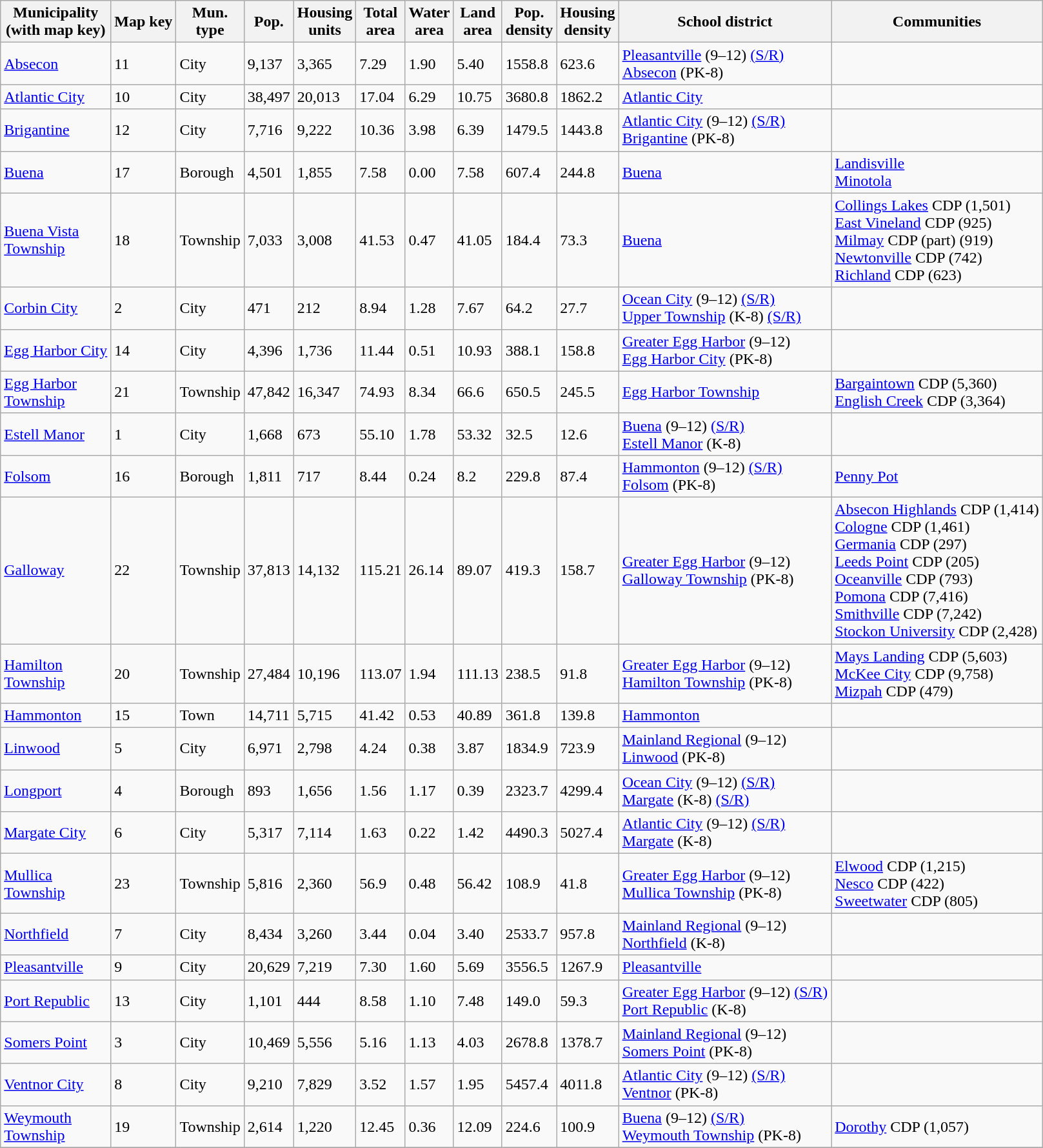<table class="wikitable sortable">
<tr>
<th>Municipality<br>(with map key)</th>
<th>Map key</th>
<th>Mun.<br>type</th>
<th>Pop.</th>
<th>Housing<br>units</th>
<th>Total<br>area</th>
<th>Water<br>area</th>
<th>Land<br>area</th>
<th>Pop.<br>density</th>
<th>Housing<br>density</th>
<th>School district</th>
<th>Communities</th>
</tr>
<tr>
<td><a href='#'>Absecon</a></td>
<td>11</td>
<td>City</td>
<td>9,137</td>
<td>3,365</td>
<td>7.29</td>
<td>1.90</td>
<td>5.40</td>
<td>1558.8</td>
<td>623.6</td>
<td><a href='#'>Pleasantville</a> (9–12) <a href='#'>(S/R)</a><br><a href='#'>Absecon</a> (PK-8)</td>
<td></td>
</tr>
<tr>
<td><a href='#'>Atlantic City</a></td>
<td>10</td>
<td>City</td>
<td>38,497</td>
<td>20,013</td>
<td>17.04</td>
<td>6.29</td>
<td>10.75</td>
<td>3680.8</td>
<td>1862.2</td>
<td><a href='#'>Atlantic City</a></td>
<td></td>
</tr>
<tr>
<td><a href='#'>Brigantine</a></td>
<td>12</td>
<td>City</td>
<td>7,716</td>
<td>9,222</td>
<td>10.36</td>
<td>3.98</td>
<td>6.39</td>
<td>1479.5</td>
<td>1443.8</td>
<td><a href='#'>Atlantic City</a> (9–12) <a href='#'>(S/R)</a><br><a href='#'>Brigantine</a> (PK-8)</td>
<td></td>
</tr>
<tr>
<td><a href='#'>Buena</a></td>
<td>17</td>
<td>Borough</td>
<td>4,501</td>
<td>1,855</td>
<td>7.58</td>
<td>0.00</td>
<td>7.58</td>
<td>607.4</td>
<td>244.8</td>
<td><a href='#'>Buena</a></td>
<td><a href='#'>Landisville</a><br><a href='#'>Minotola</a></td>
</tr>
<tr>
<td><a href='#'>Buena Vista<br>Township</a></td>
<td>18</td>
<td>Township</td>
<td>7,033</td>
<td>3,008</td>
<td>41.53</td>
<td>0.47</td>
<td>41.05</td>
<td>184.4</td>
<td>73.3</td>
<td><a href='#'>Buena</a></td>
<td><a href='#'>Collings Lakes</a> CDP (1,501)<br><a href='#'>East Vineland</a> CDP (925)<br><a href='#'>Milmay</a> CDP (part) (919)<br><a href='#'>Newtonville</a> CDP (742)<br><a href='#'>Richland</a> CDP (623)</td>
</tr>
<tr>
<td><a href='#'>Corbin City</a></td>
<td>2</td>
<td>City</td>
<td>471</td>
<td>212</td>
<td>8.94</td>
<td>1.28</td>
<td>7.67</td>
<td>64.2</td>
<td>27.7</td>
<td><a href='#'>Ocean City</a> (9–12) <a href='#'>(S/R)</a><br><a href='#'>Upper Township</a> (K-8) <a href='#'>(S/R)</a></td>
<td></td>
</tr>
<tr>
<td><a href='#'>Egg Harbor City</a></td>
<td>14</td>
<td>City</td>
<td>4,396</td>
<td>1,736</td>
<td>11.44</td>
<td>0.51</td>
<td>10.93</td>
<td>388.1</td>
<td>158.8</td>
<td><a href='#'>Greater Egg Harbor</a> (9–12)<br><a href='#'>Egg Harbor City</a> (PK-8)</td>
<td></td>
</tr>
<tr>
<td><a href='#'>Egg Harbor<br>Township</a></td>
<td>21</td>
<td>Township</td>
<td>47,842</td>
<td>16,347</td>
<td>74.93</td>
<td>8.34</td>
<td>66.6</td>
<td>650.5</td>
<td>245.5</td>
<td><a href='#'>Egg Harbor Township</a></td>
<td><a href='#'>Bargaintown</a> CDP (5,360)<br><a href='#'>English Creek</a> CDP (3,364)</td>
</tr>
<tr>
<td><a href='#'>Estell Manor</a></td>
<td>1</td>
<td>City</td>
<td>1,668</td>
<td>673</td>
<td>55.10</td>
<td>1.78</td>
<td>53.32</td>
<td>32.5</td>
<td>12.6</td>
<td><a href='#'>Buena</a> (9–12) <a href='#'>(S/R)</a><br><a href='#'>Estell Manor</a> (K-8)</td>
<td></td>
</tr>
<tr>
<td><a href='#'>Folsom</a></td>
<td>16</td>
<td>Borough</td>
<td>1,811</td>
<td>717</td>
<td>8.44</td>
<td>0.24</td>
<td>8.2</td>
<td>229.8</td>
<td>87.4</td>
<td><a href='#'>Hammonton</a> (9–12) <a href='#'>(S/R)</a><br><a href='#'>Folsom</a> (PK-8)</td>
<td><a href='#'>Penny Pot</a></td>
</tr>
<tr>
<td><a href='#'>Galloway</a></td>
<td>22</td>
<td>Township</td>
<td>37,813</td>
<td>14,132</td>
<td>115.21</td>
<td>26.14</td>
<td>89.07</td>
<td>419.3</td>
<td>158.7</td>
<td><a href='#'>Greater Egg Harbor</a> (9–12)<br><a href='#'>Galloway Township</a> (PK-8)</td>
<td><a href='#'>Absecon Highlands</a> CDP (1,414)<br><a href='#'>Cologne</a> CDP (1,461)<br><a href='#'>Germania</a> CDP (297)<br><a href='#'>Leeds Point</a> CDP (205)<br><a href='#'>Oceanville</a> CDP (793)<br><a href='#'>Pomona</a> CDP (7,416)<br><a href='#'>Smithville</a> CDP (7,242)<br><a href='#'>Stockon University</a> CDP (2,428)</td>
</tr>
<tr>
<td><a href='#'>Hamilton<br>Township</a></td>
<td>20</td>
<td>Township</td>
<td>27,484</td>
<td>10,196</td>
<td>113.07</td>
<td>1.94</td>
<td>111.13</td>
<td>238.5</td>
<td>91.8</td>
<td><a href='#'>Greater Egg Harbor</a> (9–12)<br><a href='#'>Hamilton Township</a> (PK-8)</td>
<td><a href='#'>Mays Landing</a> CDP (5,603)<br><a href='#'>McKee City</a> CDP (9,758)<br><a href='#'>Mizpah</a> CDP (479)</td>
</tr>
<tr>
<td><a href='#'>Hammonton</a></td>
<td>15</td>
<td>Town</td>
<td>14,711</td>
<td>5,715</td>
<td>41.42</td>
<td>0.53</td>
<td>40.89</td>
<td>361.8</td>
<td>139.8</td>
<td><a href='#'>Hammonton</a></td>
<td></td>
</tr>
<tr>
<td><a href='#'>Linwood</a></td>
<td>5</td>
<td>City</td>
<td>6,971</td>
<td>2,798</td>
<td>4.24</td>
<td>0.38</td>
<td>3.87</td>
<td>1834.9</td>
<td>723.9</td>
<td><a href='#'>Mainland Regional</a> (9–12)<br><a href='#'>Linwood</a> (PK-8)</td>
<td></td>
</tr>
<tr>
<td><a href='#'>Longport</a></td>
<td>4</td>
<td>Borough</td>
<td>893</td>
<td>1,656</td>
<td>1.56</td>
<td>1.17</td>
<td>0.39</td>
<td>2323.7</td>
<td>4299.4</td>
<td><a href='#'>Ocean City</a> (9–12) <a href='#'>(S/R)</a><br><a href='#'>Margate</a> (K-8) <a href='#'>(S/R)</a></td>
<td></td>
</tr>
<tr>
<td><a href='#'>Margate City</a></td>
<td>6</td>
<td>City</td>
<td>5,317</td>
<td>7,114</td>
<td>1.63</td>
<td>0.22</td>
<td>1.42</td>
<td>4490.3</td>
<td>5027.4</td>
<td><a href='#'>Atlantic City</a> (9–12) <a href='#'>(S/R)</a><br><a href='#'>Margate</a> (K-8)</td>
<td></td>
</tr>
<tr>
<td><a href='#'>Mullica<br>Township</a></td>
<td>23</td>
<td>Township</td>
<td>5,816</td>
<td>2,360</td>
<td>56.9</td>
<td>0.48</td>
<td>56.42</td>
<td>108.9</td>
<td>41.8</td>
<td><a href='#'>Greater Egg Harbor</a> (9–12)<br><a href='#'>Mullica Township</a> (PK-8)</td>
<td><a href='#'>Elwood</a> CDP (1,215)<br><a href='#'>Nesco</a> CDP (422)<br><a href='#'>Sweetwater</a> CDP (805)</td>
</tr>
<tr>
<td><a href='#'>Northfield</a></td>
<td>7</td>
<td>City</td>
<td>8,434</td>
<td>3,260</td>
<td>3.44</td>
<td>0.04</td>
<td>3.40</td>
<td>2533.7</td>
<td>957.8</td>
<td><a href='#'>Mainland Regional</a> (9–12)<br><a href='#'>Northfield</a> (K-8)</td>
<td></td>
</tr>
<tr>
<td><a href='#'>Pleasantville</a></td>
<td>9</td>
<td>City</td>
<td>20,629</td>
<td>7,219</td>
<td>7.30</td>
<td>1.60</td>
<td>5.69</td>
<td>3556.5</td>
<td>1267.9</td>
<td><a href='#'>Pleasantville</a></td>
<td></td>
</tr>
<tr>
<td><a href='#'>Port Republic</a></td>
<td>13</td>
<td>City</td>
<td>1,101</td>
<td>444</td>
<td>8.58</td>
<td>1.10</td>
<td>7.48</td>
<td>149.0</td>
<td>59.3</td>
<td><a href='#'>Greater Egg Harbor</a> (9–12) <a href='#'>(S/R)</a><br><a href='#'>Port Republic</a> (K-8)</td>
<td></td>
</tr>
<tr>
<td><a href='#'>Somers Point</a></td>
<td>3</td>
<td>City</td>
<td>10,469</td>
<td>5,556</td>
<td>5.16</td>
<td>1.13</td>
<td>4.03</td>
<td>2678.8</td>
<td>1378.7</td>
<td><a href='#'>Mainland Regional</a> (9–12)<br><a href='#'>Somers Point</a> (PK-8)</td>
<td></td>
</tr>
<tr>
<td><a href='#'>Ventnor City</a></td>
<td>8</td>
<td>City</td>
<td>9,210</td>
<td>7,829</td>
<td>3.52</td>
<td>1.57</td>
<td>1.95</td>
<td>5457.4</td>
<td>4011.8</td>
<td><a href='#'>Atlantic City</a> (9–12) <a href='#'>(S/R)</a><br><a href='#'>Ventnor</a> (PK-8)</td>
<td></td>
</tr>
<tr>
<td><a href='#'>Weymouth<br>Township</a></td>
<td>19</td>
<td>Township</td>
<td>2,614</td>
<td>1,220</td>
<td>12.45</td>
<td>0.36</td>
<td>12.09</td>
<td>224.6</td>
<td>100.9</td>
<td><a href='#'>Buena</a> (9–12) <a href='#'>(S/R)</a><br><a href='#'>Weymouth Township</a> (PK-8)</td>
<td><a href='#'>Dorothy</a> CDP (1,057)</td>
</tr>
<tr>
</tr>
</table>
